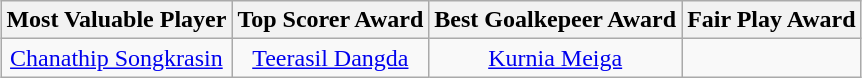<table class="wikitable" style="text-align:center; margin:auto;">
<tr>
<th>Most Valuable Player</th>
<th>Top Scorer Award</th>
<th>Best Goalkepeer Award</th>
<th>Fair Play Award</th>
</tr>
<tr>
<td> <a href='#'>Chanathip Songkrasin</a></td>
<td> <a href='#'>Teerasil Dangda</a></td>
<td> <a href='#'>Kurnia Meiga</a></td>
<td></td>
</tr>
</table>
